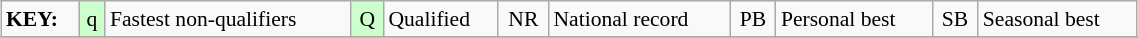<table class="wikitable" style="margin:0.5em auto; font-size:90%;position:relative;" width=60%>
<tr>
<td><strong>KEY:</strong></td>
<td bgcolor=ccffcc align=center>q</td>
<td>Fastest non-qualifiers</td>
<td bgcolor=ccffcc align=center>Q</td>
<td>Qualified</td>
<td align=center>NR</td>
<td>National record</td>
<td align=center>PB</td>
<td>Personal best</td>
<td align=center>SB</td>
<td>Seasonal best</td>
</tr>
<tr>
</tr>
</table>
